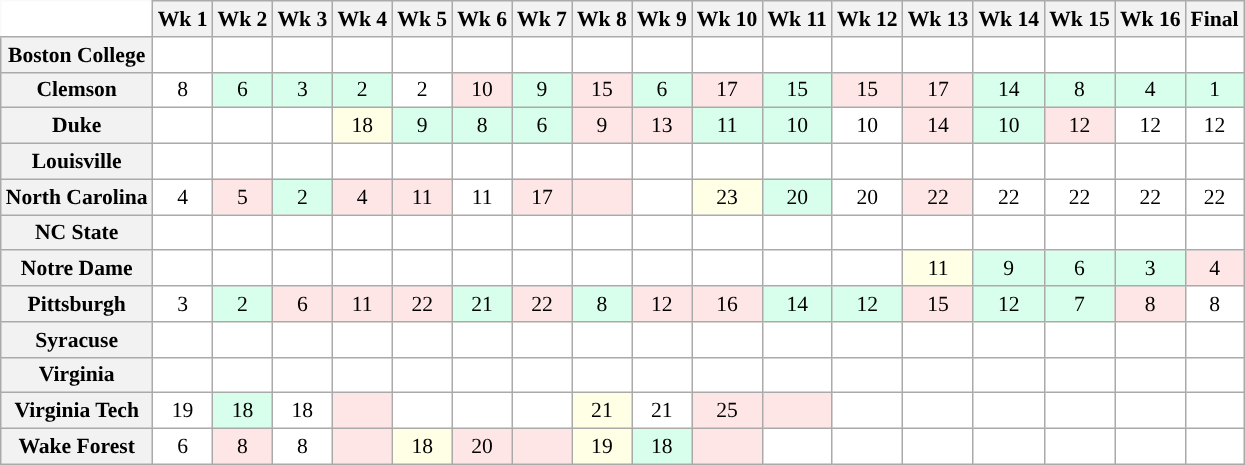<table class="wikitable" style="white-space:nowrap;font-size:90%;">
<tr>
<th colspan=1 style="background:white; border-top-style:hidden; border-left-style:hidden;"> </th>
<th>Wk 1 <br></th>
<th>Wk 2 <br></th>
<th>Wk 3 <br></th>
<th>Wk 4 <br></th>
<th>Wk 5 <br></th>
<th>Wk 6 <br></th>
<th>Wk 7 <br></th>
<th>Wk 8 <br></th>
<th>Wk 9 <br></th>
<th>Wk 10 <br></th>
<th>Wk 11 <br></th>
<th>Wk 12 <br></th>
<th>Wk 13 <br></th>
<th>Wk 14 <br></th>
<th>Wk 15 <br></th>
<th>Wk 16 <br></th>
<th>Final <br></th>
</tr>
<tr style="text-align:center;">
<th>Boston College</th>
<td style="background:#FFF;"></td>
<td style="background:#FFF;"></td>
<td style="background:#FFF;"></td>
<td style="background:#FFF;"></td>
<td style="background:#FFF;"></td>
<td style="background:#FFF;"></td>
<td style="background:#FFF;"></td>
<td style="background:#FFF;"></td>
<td style="background:#FFF;"></td>
<td style="background:#FFF;"></td>
<td style="background:#FFF;"></td>
<td style="background:#FFF;"></td>
<td style="background:#FFF;"></td>
<td style="background:#FFF;"></td>
<td style="background:#FFF;"></td>
<td style="background:#FFF;"></td>
<td style="background:#FFF;"></td>
</tr>
<tr style="text-align:center;">
<th>Clemson</th>
<td style="background:#FFF;"> 8</td>
<td style="background:#D8FFEB;"> 6</td>
<td style="background:#D8FFEB;"> 3</td>
<td style="background:#D8FFEB;"> 2</td>
<td style="background:#FFF;"> 2</td>
<td style="background:#FFE6E6;"> 10</td>
<td style="background:#D8FFEB;"> 9</td>
<td style="background:#FFE6E6;"> 15</td>
<td style="background:#D8FFEB;"> 6</td>
<td style="background:#FFE6E6;"> 17</td>
<td style="background:#D8FFEB;"> 15</td>
<td style="background:#FFE6E6;"> 15</td>
<td style="background:#FFE6E6;"> 17</td>
<td style="background:#D8FFEB;"> 14</td>
<td style="background:#D8FFEB;"> 8</td>
<td style="background:#D8FFEB;"> 4</td>
<td style="background:#D8FFEB;"> 1</td>
</tr>
<tr style="text-align:center;">
<th>Duke</th>
<td style="background:#FFF;"></td>
<td style="background:#FFF;"></td>
<td style="background:#FFF;"></td>
<td style="background:#FFFFE6;"> 18</td>
<td style="background:#D8FFEB;"> 9</td>
<td style="background:#D8FFEB;"> 8</td>
<td style="background:#D8FFEB;"> 6</td>
<td style="background:#FFE6E6;"> 9</td>
<td style="background:#FFE6E6;"> 13</td>
<td style="background:#D8FFEB;"> 11</td>
<td style="background:#D8FFEB;"> 10</td>
<td style="background:#FFF;"> 10</td>
<td style="background:#FFE6E6;"> 14</td>
<td style="background:#D8FFEB;"> 10</td>
<td style="background:#FFE6E6;"> 12</td>
<td style="background:#FFF;"> 12</td>
<td style="background:#FFF;"> 12</td>
</tr>
<tr style="text-align:center;">
<th>Louisville</th>
<td style="background:#FFF;"></td>
<td style="background:#FFF;"></td>
<td style="background:#FFF;"></td>
<td style="background:#FFF;"></td>
<td style="background:#FFF;"></td>
<td style="background:#FFF;"></td>
<td style="background:#FFF;"></td>
<td style="background:#FFF;"></td>
<td style="background:#FFF;"></td>
<td style="background:#FFF;"></td>
<td style="background:#FFF;"></td>
<td style="background:#FFF;"></td>
<td style="background:#FFF;"></td>
<td style="background:#FFF;"></td>
<td style="background:#FFF;"></td>
<td style="background:#FFF;"></td>
<td style="background:#FFF;"></td>
</tr>
<tr style="text-align:center;">
<th>North Carolina</th>
<td style="background:#FFF;"> 4</td>
<td style="background:#FFE6E6;"> 5</td>
<td style="background:#D8FFEB;"> 2</td>
<td style="background:#FFE6E6;"> 4</td>
<td style="background:#FFE6E6;"> 11</td>
<td style="background:#FFF;"> 11</td>
<td style="background:#FFE6E6;"> 17</td>
<td style="background:#FFE6E6;"></td>
<td style="background:#FFF;"></td>
<td style="background:#FFFFE6;"> 23</td>
<td style="background:#D8FFEB;"> 20</td>
<td style="background:#FFF;"> 20</td>
<td style="background:#FFE6E6;"> 22</td>
<td style="background:#FFF;"> 22</td>
<td style="background:#FFF;"> 22</td>
<td style="background:#FFF;"> 22</td>
<td style="background:#FFF;"> 22</td>
</tr>
<tr style="text-align:center;">
<th>NC State</th>
<td style="background:#FFF;"></td>
<td style="background:#FFF;"></td>
<td style="background:#FFF;"></td>
<td style="background:#FFF;"></td>
<td style="background:#FFF;"></td>
<td style="background:#FFF;"></td>
<td style="background:#FFF;"></td>
<td style="background:#FFF;"></td>
<td style="background:#FFF;"></td>
<td style="background:#FFF;"></td>
<td style="background:#FFF;"></td>
<td style="background:#FFF;"></td>
<td style="background:#FFF;"></td>
<td style="background:#FFF;"></td>
<td style="background:#FFF;"></td>
<td style="background:#FFF;"></td>
<td style="background:#FFF;"></td>
</tr>
<tr style="text-align:center;">
<th>Notre Dame</th>
<td style="background:#FFF;"></td>
<td style="background:#FFF;"></td>
<td style="background:#FFF;"></td>
<td style="background:#FFF;"></td>
<td style="background:#FFF;"></td>
<td style="background:#FFF;"></td>
<td style="background:#FFF;"></td>
<td style="background:#FFF;"></td>
<td style="background:#FFF;"></td>
<td style="background:#FFF;"></td>
<td style="background:#FFF;"></td>
<td style="background:#FFF;"></td>
<td style="background:#FFFFE6;"> 11</td>
<td style="background:#D8FFEB;"> 9</td>
<td style="background:#D8FFEB;"> 6</td>
<td style="background:#D8FFEB;"> 3</td>
<td style="background:#FFE6E6;"> 4</td>
</tr>
<tr style="text-align:center;">
<th>Pittsburgh</th>
<td style="background:#FFF;"> 3</td>
<td style="background:#D8FFEB;"> 2</td>
<td style="background:#FFE6E6;"> 6</td>
<td style="background:#FFE6E6;"> 11</td>
<td style="background:#FFE6E6;"> 22</td>
<td style="background:#D8FFEB;"> 21</td>
<td style="background:#FFE6E6;"> 22</td>
<td style="background:#D8FFEB;"> 8</td>
<td style="background:#FFE6E6;"> 12</td>
<td style="background:#FFE6E6;"> 16</td>
<td style="background:#D8FFEB;"> 14</td>
<td style="background:#D8FFEB;"> 12</td>
<td style="background:#FFE6E6;"> 15</td>
<td style="background:#D8FFEB;"> 12</td>
<td style="background:#D8FFEB;"> 7</td>
<td style="background:#FFE6E6;"> 8</td>
<td style="background:#FFF;"> 8</td>
</tr>
<tr style="text-align:center;">
<th>Syracuse</th>
<td style="background:#FFF;"></td>
<td style="background:#FFF;"></td>
<td style="background:#FFF;"></td>
<td style="background:#FFF;"></td>
<td style="background:#FFF;"></td>
<td style="background:#FFF;"></td>
<td style="background:#FFF;"></td>
<td style="background:#FFF;"></td>
<td style="background:#FFF;"></td>
<td style="background:#FFF;"></td>
<td style="background:#FFF;"></td>
<td style="background:#FFF;"></td>
<td style="background:#FFF;"></td>
<td style="background:#FFF;"></td>
<td style="background:#FFF;"></td>
<td style="background:#FFF;"></td>
<td style="background:#FFF;"></td>
</tr>
<tr style="text-align:center;">
<th>Virginia</th>
<td style="background:#FFF;"></td>
<td style="background:#FFF;"></td>
<td style="background:#FFF;"></td>
<td style="background:#FFF;"></td>
<td style="background:#FFF;"></td>
<td style="background:#FFF;"></td>
<td style="background:#FFF;"></td>
<td style="background:#FFF;"></td>
<td style="background:#FFF;"></td>
<td style="background:#FFF;"></td>
<td style="background:#FFF;"></td>
<td style="background:#FFF;"></td>
<td style="background:#FFF;"></td>
<td style="background:#FFF;"></td>
<td style="background:#FFF;"></td>
<td style="background:#FFF;"></td>
<td style="background:#FFF;"></td>
</tr>
<tr style="text-align:center;">
<th>Virginia Tech</th>
<td style="background:#FFF;"> 19</td>
<td style="background:#D8FFEB;"> 18</td>
<td style="background:#FFF;"> 18</td>
<td style="background:#FFE6E6;"></td>
<td style="background:#FFF;"></td>
<td style="background:#FFF;"></td>
<td style="background:#FFF;"></td>
<td style="background:#FFFFE6;"> 21</td>
<td style="background:#FFF;"> 21</td>
<td style="background:#FFE6E6;"> 25</td>
<td style="background:#FFE6E6;"></td>
<td style="background:#FFF;"></td>
<td style="background:#FFF;"></td>
<td style="background:#FFF;"></td>
<td style="background:#FFF;"></td>
<td style="background:#FFF;"></td>
<td style="background:#FFF;"></td>
</tr>
<tr style="text-align:center;">
<th>Wake Forest</th>
<td style="background:#FFF;"> 6</td>
<td style="background:#FFE6E6;"> 8</td>
<td style="background:#FFF;"> 8</td>
<td style="background:#FFE6E6;"></td>
<td style="background:#FFFFE6;"> 18</td>
<td style="background:#FFE6E6;"> 20</td>
<td style="background:#FFE6E6;"></td>
<td style="background:#FFFFE6;"> 19</td>
<td style="background:#D8FFEB;"> 18</td>
<td style="background:#FFE6E6;"></td>
<td style="background:#FFF;"></td>
<td style="background:#FFF;"></td>
<td style="background:#FFF;"></td>
<td style="background:#FFF;"></td>
<td style="background:#FFF;"></td>
<td style="background:#FFF;"></td>
<td style="background:#FFF;"></td>
</tr>
</table>
